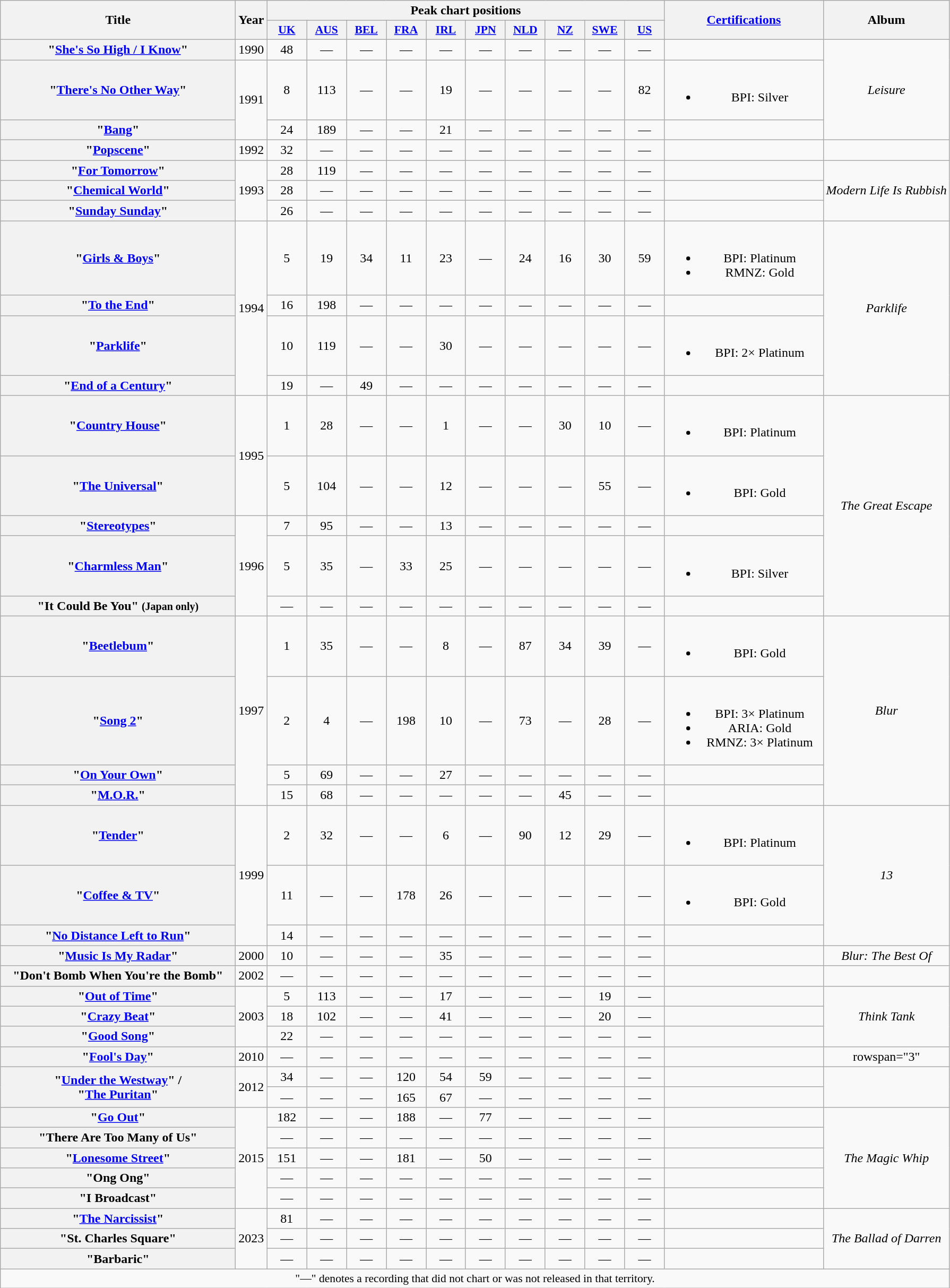<table class="wikitable plainrowheaders" style="text-align:center;" border="1">
<tr>
<th scope="col" rowspan="2" style="width:18em;">Title</th>
<th scope="col" rowspan="2">Year</th>
<th colspan="10" scope="col">Peak chart positions </th>
<th scope="col" rowspan="2" style="width:12em;"><a href='#'>Certifications</a></th>
<th scope="col" rowspan="2">Album</th>
</tr>
<tr>
<th scope="col" style="width:3em;font-size:90%;"><a href='#'>UK</a><br></th>
<th scope="col" style="width:3em;font-size:90%;"><a href='#'>AUS</a><br></th>
<th scope="col" style="width:3em;font-size:90%;"><a href='#'>BEL</a><br></th>
<th scope="col" style="width:3em;font-size:90%;"><a href='#'>FRA</a><br></th>
<th scope="col" style="width:3em;font-size:90%;"><a href='#'>IRL</a><br></th>
<th scope="col" style="width:3em;font-size:90%;"><a href='#'>JPN</a><br></th>
<th scope="col" style="width:3em;font-size:90%;"><a href='#'>NLD</a><br></th>
<th scope="col" style="width:3em;font-size:90%;"><a href='#'>NZ</a><br></th>
<th scope="col" style="width:3em;font-size:90%;"><a href='#'>SWE</a><br></th>
<th scope="col" style="width:3em;font-size:90%;"><a href='#'>US</a><br></th>
</tr>
<tr>
<th scope="row">"<a href='#'>She's So High / I Know</a>"</th>
<td>1990</td>
<td>48</td>
<td>—</td>
<td>—</td>
<td>—</td>
<td>—</td>
<td>—</td>
<td>—</td>
<td>—</td>
<td>—</td>
<td>—</td>
<td></td>
<td rowspan="3"><em>Leisure</em></td>
</tr>
<tr>
<th scope="row">"<a href='#'>There's No Other Way</a>"</th>
<td rowspan="2">1991</td>
<td>8</td>
<td>113</td>
<td>—</td>
<td>—</td>
<td>19</td>
<td>—</td>
<td>—</td>
<td>—</td>
<td>—</td>
<td>82</td>
<td><br><ul><li>BPI: Silver</li></ul></td>
</tr>
<tr>
<th scope="row">"<a href='#'>Bang</a>"</th>
<td>24</td>
<td>189</td>
<td>—</td>
<td>—</td>
<td>21</td>
<td>—</td>
<td>—</td>
<td>—</td>
<td>—</td>
<td>—</td>
<td></td>
</tr>
<tr>
<th scope="row">"<a href='#'>Popscene</a>"</th>
<td>1992</td>
<td>32</td>
<td>—</td>
<td>—</td>
<td>—</td>
<td>—</td>
<td>—</td>
<td>—</td>
<td>—</td>
<td>—</td>
<td>—</td>
<td></td>
<td></td>
</tr>
<tr>
<th scope="row">"<a href='#'>For Tomorrow</a>"</th>
<td rowspan="3">1993</td>
<td>28</td>
<td>119</td>
<td>—</td>
<td>—</td>
<td>—</td>
<td>—</td>
<td>—</td>
<td>—</td>
<td>—</td>
<td>—</td>
<td></td>
<td rowspan="3"><em>Modern Life Is Rubbish</em></td>
</tr>
<tr>
<th scope="row">"<a href='#'>Chemical World</a>"</th>
<td>28</td>
<td>—</td>
<td>—</td>
<td>—</td>
<td>—</td>
<td>—</td>
<td>—</td>
<td>—</td>
<td>—</td>
<td>—</td>
<td></td>
</tr>
<tr>
<th scope="row">"<a href='#'>Sunday Sunday</a>"</th>
<td>26</td>
<td>—</td>
<td>—</td>
<td>—</td>
<td>—</td>
<td>—</td>
<td>—</td>
<td>—</td>
<td>—</td>
<td>—</td>
<td></td>
</tr>
<tr>
<th scope="row">"<a href='#'>Girls & Boys</a>"</th>
<td rowspan="4">1994</td>
<td>5</td>
<td>19</td>
<td>34</td>
<td>11</td>
<td>23</td>
<td>—</td>
<td>24</td>
<td>16</td>
<td>30</td>
<td>59</td>
<td><br><ul><li>BPI: Platinum</li><li>RMNZ: Gold</li></ul></td>
<td rowspan="4"><em>Parklife</em></td>
</tr>
<tr>
<th scope="row">"<a href='#'>To the End</a>"</th>
<td>16</td>
<td>198</td>
<td>—</td>
<td>—</td>
<td>—</td>
<td>—</td>
<td>—</td>
<td>—</td>
<td>—</td>
<td>—</td>
<td></td>
</tr>
<tr>
<th scope="row">"<a href='#'>Parklife</a>"</th>
<td>10</td>
<td>119</td>
<td>—</td>
<td>—</td>
<td>30</td>
<td>—</td>
<td>—</td>
<td>—</td>
<td>—</td>
<td>—</td>
<td><br><ul><li>BPI: 2× Platinum</li></ul></td>
</tr>
<tr>
<th scope="row">"<a href='#'>End of a Century</a>"</th>
<td>19</td>
<td>—</td>
<td>49</td>
<td>—</td>
<td>—</td>
<td>—</td>
<td>—</td>
<td>—</td>
<td>—</td>
<td>—</td>
<td></td>
</tr>
<tr>
<th scope="row">"<a href='#'>Country House</a>"</th>
<td rowspan="2">1995</td>
<td>1</td>
<td>28</td>
<td>—</td>
<td>—</td>
<td>1</td>
<td>—</td>
<td>—</td>
<td>30</td>
<td>10</td>
<td>—</td>
<td><br><ul><li>BPI: Platinum</li></ul></td>
<td rowspan="5"><em>The Great Escape</em></td>
</tr>
<tr>
<th scope="row">"<a href='#'>The Universal</a>"</th>
<td>5</td>
<td>104</td>
<td>—</td>
<td>—</td>
<td>12</td>
<td>—</td>
<td>—</td>
<td>—</td>
<td>55</td>
<td>—</td>
<td><br><ul><li>BPI: Gold</li></ul></td>
</tr>
<tr>
<th scope="row">"<a href='#'>Stereotypes</a>"</th>
<td rowspan="3">1996</td>
<td>7</td>
<td>95</td>
<td>—</td>
<td>—</td>
<td>13</td>
<td>—</td>
<td>—</td>
<td>—</td>
<td>—</td>
<td>—</td>
<td></td>
</tr>
<tr>
<th scope="row">"<a href='#'>Charmless Man</a>"</th>
<td>5</td>
<td>35</td>
<td>—</td>
<td>33</td>
<td>25</td>
<td>—</td>
<td>—</td>
<td>—</td>
<td>—</td>
<td>—</td>
<td><br><ul><li>BPI: Silver</li></ul></td>
</tr>
<tr>
<th scope="row">"It Could Be You" <small>(Japan only)</small></th>
<td>—</td>
<td>—</td>
<td>—</td>
<td>—</td>
<td>—</td>
<td>—</td>
<td>—</td>
<td>—</td>
<td>—</td>
<td>—</td>
<td></td>
</tr>
<tr>
<th scope="row">"<a href='#'>Beetlebum</a>"</th>
<td rowspan="4">1997</td>
<td>1</td>
<td>35</td>
<td>—</td>
<td>—</td>
<td>8</td>
<td>—</td>
<td>87</td>
<td>34</td>
<td>39</td>
<td>—</td>
<td><br><ul><li>BPI: Gold</li></ul></td>
<td rowspan="4"><em>Blur</em></td>
</tr>
<tr>
<th scope="row">"<a href='#'>Song 2</a>"</th>
<td>2</td>
<td>4</td>
<td>—</td>
<td>198</td>
<td>10</td>
<td>—</td>
<td>73</td>
<td>—</td>
<td>28</td>
<td>—</td>
<td><br><ul><li>BPI: 3× Platinum</li><li>ARIA: Gold</li><li>RMNZ: 3× Platinum</li></ul></td>
</tr>
<tr>
<th scope="row">"<a href='#'>On Your Own</a>"</th>
<td>5</td>
<td>69</td>
<td>—</td>
<td>—</td>
<td>27</td>
<td>—</td>
<td>—</td>
<td>—</td>
<td>—</td>
<td>—</td>
<td></td>
</tr>
<tr>
<th scope="row">"<a href='#'>M.O.R.</a>"</th>
<td>15</td>
<td>68</td>
<td>—</td>
<td>—</td>
<td>—</td>
<td>—</td>
<td>—</td>
<td>45</td>
<td>—</td>
<td>—</td>
<td></td>
</tr>
<tr>
<th scope="row">"<a href='#'>Tender</a>"</th>
<td rowspan="3">1999</td>
<td>2</td>
<td>32</td>
<td>—</td>
<td>—</td>
<td>6</td>
<td>—</td>
<td>90</td>
<td>12</td>
<td>29</td>
<td>—</td>
<td><br><ul><li>BPI: Platinum</li></ul></td>
<td rowspan="3"><em>13</em></td>
</tr>
<tr>
<th scope="row">"<a href='#'>Coffee & TV</a>"</th>
<td>11</td>
<td>—</td>
<td>—</td>
<td>178</td>
<td>26</td>
<td>—</td>
<td>—</td>
<td>—</td>
<td>—</td>
<td>—</td>
<td><br><ul><li>BPI: Gold</li></ul></td>
</tr>
<tr>
<th scope="row">"<a href='#'>No Distance Left to Run</a>"</th>
<td>14</td>
<td>—</td>
<td>—</td>
<td>—</td>
<td>—</td>
<td>—</td>
<td>—</td>
<td>—</td>
<td>—</td>
<td>—</td>
<td></td>
</tr>
<tr>
<th scope="row">"<a href='#'>Music Is My Radar</a>"</th>
<td>2000</td>
<td>10</td>
<td>—</td>
<td>—</td>
<td>—</td>
<td>35</td>
<td>—</td>
<td>—</td>
<td>—</td>
<td>—</td>
<td>—</td>
<td></td>
<td><em>Blur: The Best Of</em></td>
</tr>
<tr>
<th scope="row">"Don't Bomb When You're the Bomb"</th>
<td>2002</td>
<td>—</td>
<td>—</td>
<td>—</td>
<td>—</td>
<td>—</td>
<td>—</td>
<td>—</td>
<td>—</td>
<td>—</td>
<td>—</td>
<td></td>
<td></td>
</tr>
<tr>
<th scope="row">"<a href='#'>Out of Time</a>"</th>
<td rowspan="3">2003</td>
<td>5</td>
<td>113</td>
<td>—</td>
<td>—</td>
<td>17</td>
<td>—</td>
<td>—</td>
<td>—</td>
<td>19</td>
<td>—</td>
<td></td>
<td rowspan="3"><em>Think Tank</em></td>
</tr>
<tr>
<th scope="row">"<a href='#'>Crazy Beat</a>"</th>
<td>18</td>
<td>102</td>
<td>—</td>
<td>—</td>
<td>41</td>
<td>—</td>
<td>—</td>
<td>—</td>
<td>20</td>
<td>—</td>
<td></td>
</tr>
<tr>
<th scope="row">"<a href='#'>Good Song</a>"</th>
<td>22</td>
<td>—</td>
<td>—</td>
<td>—</td>
<td>—</td>
<td>—</td>
<td>—</td>
<td>—</td>
<td>—</td>
<td>—</td>
<td></td>
</tr>
<tr>
<th scope="row">"<a href='#'>Fool's Day</a>"</th>
<td>2010</td>
<td>—</td>
<td>—</td>
<td>—</td>
<td>—</td>
<td>—</td>
<td>—</td>
<td>—</td>
<td>—</td>
<td>—</td>
<td>—</td>
<td></td>
<td>rowspan="3" </td>
</tr>
<tr>
<th scope="row" rowspan="2">"<a href='#'>Under the Westway</a>" /<br>"<a href='#'>The Puritan</a>"</th>
<td rowspan="2">2012</td>
<td>34</td>
<td>—</td>
<td>—</td>
<td>120</td>
<td>54</td>
<td>59</td>
<td>—</td>
<td>—</td>
<td>—</td>
<td>—</td>
<td></td>
</tr>
<tr>
<td>—</td>
<td>—</td>
<td>—</td>
<td>165</td>
<td>67</td>
<td>—</td>
<td>—</td>
<td>—</td>
<td>—</td>
<td>—</td>
<td></td>
</tr>
<tr>
<th scope="row">"<a href='#'>Go Out</a>"</th>
<td rowspan="5">2015</td>
<td>182</td>
<td>—</td>
<td>—</td>
<td>188</td>
<td>—</td>
<td>77</td>
<td>—</td>
<td>—</td>
<td>—</td>
<td>—</td>
<td></td>
<td rowspan="5"><em>The Magic Whip</em></td>
</tr>
<tr>
<th scope="row">"There Are Too Many of Us"</th>
<td>—</td>
<td>—</td>
<td>—</td>
<td>—</td>
<td>—</td>
<td>—</td>
<td>—</td>
<td>—</td>
<td>—</td>
<td>—</td>
<td></td>
</tr>
<tr>
<th scope="row">"<a href='#'>Lonesome Street</a>"</th>
<td>151</td>
<td>—</td>
<td>—</td>
<td>181</td>
<td>—</td>
<td>50</td>
<td>—</td>
<td>—</td>
<td>—</td>
<td>—</td>
<td></td>
</tr>
<tr>
<th scope="row">"Ong Ong"</th>
<td>—</td>
<td>—</td>
<td>—</td>
<td>—</td>
<td>—</td>
<td>—</td>
<td>—</td>
<td>—</td>
<td>—</td>
<td>—</td>
<td></td>
</tr>
<tr>
<th scope="row">"I Broadcast"</th>
<td>—</td>
<td>—</td>
<td>—</td>
<td>—</td>
<td>—</td>
<td>—</td>
<td>—</td>
<td>—</td>
<td>—</td>
<td>—</td>
<td></td>
</tr>
<tr>
<th scope="row">"<a href='#'>The Narcissist</a>"</th>
<td rowspan="3">2023</td>
<td>81</td>
<td>—</td>
<td>—</td>
<td>—</td>
<td>—</td>
<td>—</td>
<td>—</td>
<td>—</td>
<td>—</td>
<td>—</td>
<td></td>
<td rowspan="3"><em>The Ballad of Darren</em></td>
</tr>
<tr>
<th scope="row">"St. Charles Square"</th>
<td>—</td>
<td>—</td>
<td>—</td>
<td>—</td>
<td>—</td>
<td>—</td>
<td>—</td>
<td>—</td>
<td>—</td>
<td>—</td>
<td></td>
</tr>
<tr>
<th scope="row">"Barbaric"</th>
<td>—</td>
<td>—</td>
<td>—</td>
<td>—</td>
<td>—</td>
<td>—</td>
<td>—</td>
<td>—</td>
<td>—</td>
<td>—</td>
<td></td>
</tr>
<tr>
<td colspan="15" style="font-size:90%">"—" denotes a recording that did not chart or was not released in that territory.</td>
</tr>
</table>
